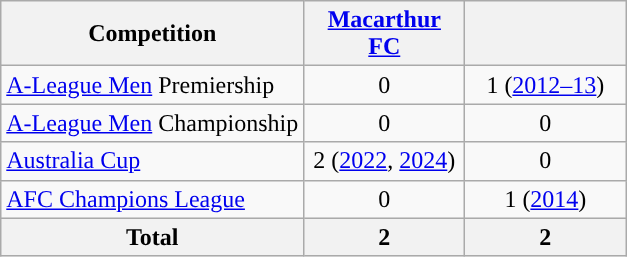<table class="wikitable" ;font-size:95%;">
<tr>
<th>Competition</th>
<th width="100"><a href='#'>Macarthur FC</a></th>
<th width="100"></th>
</tr>
<tr>
<td><a href='#'>A-League Men</a> Premiership</td>
<td style="text-align:center">0</td>
<td style="text-align:center">1 (<a href='#'>2012–13</a>)</td>
</tr>
<tr>
<td><a href='#'>A-League Men</a> Championship</td>
<td style="text-align:center">0</td>
<td style="text-align:center">0</td>
</tr>
<tr>
<td><a href='#'>Australia Cup</a></td>
<td style="text-align:center">2 (<a href='#'>2022</a>, <a href='#'>2024</a>)</td>
<td style="text-align:center">0</td>
</tr>
<tr>
<td><a href='#'>AFC Champions League</a></td>
<td style="text-align:center">0</td>
<td style="text-align:center">1 (<a href='#'>2014</a>)</td>
</tr>
<tr>
<th>Total</th>
<th style="text-align:center">2</th>
<th style="text-align:center">2</th>
</tr>
</table>
